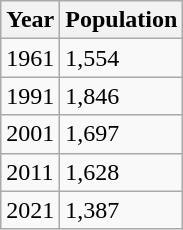<table class="wikitable">
<tr>
<th>Year</th>
<th>Population</th>
</tr>
<tr>
<td>1961</td>
<td>1,554</td>
</tr>
<tr>
<td>1991</td>
<td>1,846</td>
</tr>
<tr>
<td>2001</td>
<td>1,697</td>
</tr>
<tr>
<td>2011</td>
<td>1,628</td>
</tr>
<tr>
<td>2021</td>
<td>1,387</td>
</tr>
</table>
